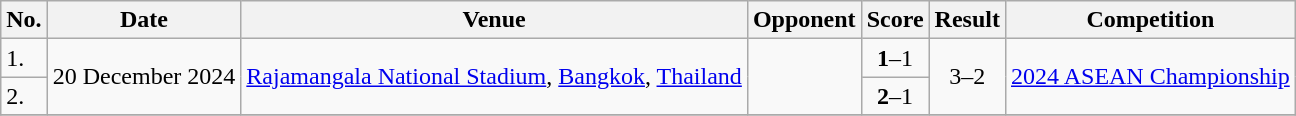<table class="wikitable">
<tr>
<th>No.</th>
<th>Date</th>
<th>Venue</th>
<th>Opponent</th>
<th>Score</th>
<th>Result</th>
<th>Competition</th>
</tr>
<tr>
<td>1.</td>
<td rowspan=2>20 December 2024</td>
<td rowspan=2><a href='#'>Rajamangala National Stadium</a>, <a href='#'>Bangkok</a>, <a href='#'>Thailand</a></td>
<td rowspan=2></td>
<td align=center><strong>1</strong>–1</td>
<td rowspan=2 align=center>3–2</td>
<td rowspan=2><a href='#'>2024 ASEAN Championship</a></td>
</tr>
<tr>
<td>2.</td>
<td align=center><strong>2</strong>–1</td>
</tr>
<tr>
</tr>
</table>
